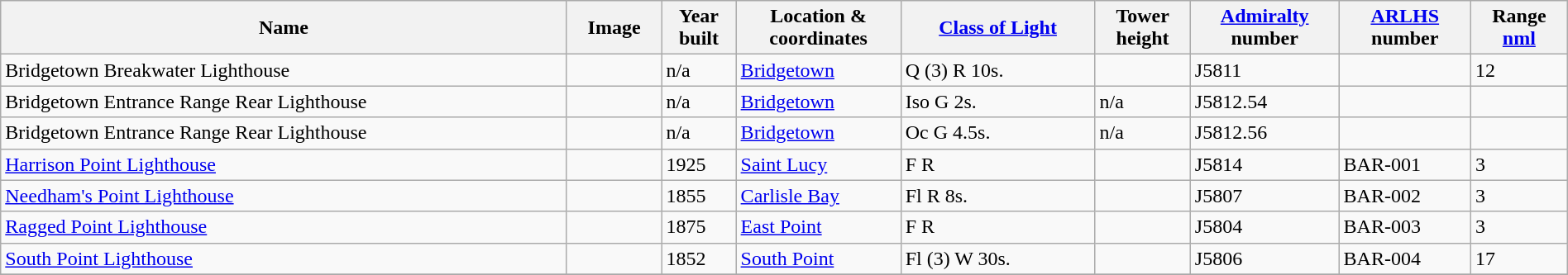<table class="wikitable sortable" style="width:100%">
<tr>
<th>Name</th>
<th>Image</th>
<th>Year<br>built</th>
<th>Location &<br>coordinates</th>
<th><a href='#'>Class of Light</a><br></th>
<th>Tower<br>height</th>
<th><a href='#'>Admiralty</a><br>number<br></th>
<th><a href='#'>ARLHS</a><br>number</th>
<th>Range<br><a href='#'>nml</a><br></th>
</tr>
<tr>
<td>Bridgetown Breakwater Lighthouse</td>
<td></td>
<td>n/a</td>
<td><a href='#'>Bridgetown</a><br></td>
<td>Q (3) R 10s.</td>
<td></td>
<td>J5811</td>
<td></td>
<td>12</td>
</tr>
<tr>
<td>Bridgetown Entrance Range Rear Lighthouse</td>
<td></td>
<td>n/a</td>
<td><a href='#'>Bridgetown</a><br></td>
<td>Iso G 2s.</td>
<td>n/a</td>
<td>J5812.54</td>
<td></td>
<td></td>
</tr>
<tr>
<td>Bridgetown Entrance Range Rear Lighthouse</td>
<td></td>
<td>n/a</td>
<td><a href='#'>Bridgetown</a><br> </td>
<td>Oc G 4.5s.</td>
<td>n/a</td>
<td>J5812.56</td>
<td></td>
<td></td>
</tr>
<tr>
<td><a href='#'>Harrison Point Lighthouse</a></td>
<td></td>
<td>1925</td>
<td><a href='#'>Saint Lucy</a><br></td>
<td>F R</td>
<td></td>
<td>J5814</td>
<td>BAR-001</td>
<td>3</td>
</tr>
<tr>
<td><a href='#'>Needham's Point Lighthouse</a></td>
<td></td>
<td>1855</td>
<td><a href='#'>Carlisle Bay</a><br></td>
<td>Fl R 8s.</td>
<td></td>
<td>J5807</td>
<td>BAR-002</td>
<td>3</td>
</tr>
<tr>
<td><a href='#'>Ragged Point Lighthouse</a></td>
<td></td>
<td>1875</td>
<td><a href='#'>East Point</a><br></td>
<td>F R</td>
<td></td>
<td>J5804</td>
<td>BAR-003</td>
<td>3</td>
</tr>
<tr>
<td><a href='#'>South Point Lighthouse</a></td>
<td></td>
<td>1852</td>
<td><a href='#'>South Point</a><br></td>
<td>Fl (3) W 30s.</td>
<td></td>
<td>J5806</td>
<td>BAR-004</td>
<td>17</td>
</tr>
<tr>
</tr>
</table>
